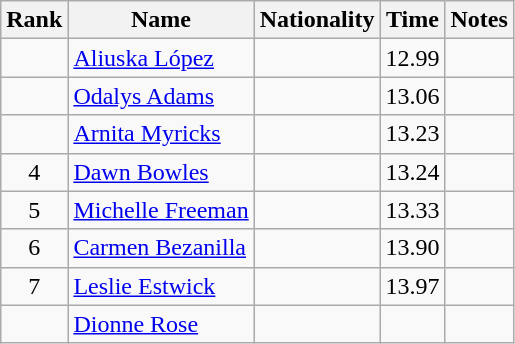<table class="wikitable sortable" style="text-align:center">
<tr>
<th>Rank</th>
<th>Name</th>
<th>Nationality</th>
<th>Time</th>
<th>Notes</th>
</tr>
<tr>
<td></td>
<td align=left><a href='#'>Aliuska López</a></td>
<td align=left></td>
<td>12.99</td>
<td></td>
</tr>
<tr>
<td></td>
<td align=left><a href='#'>Odalys Adams</a></td>
<td align=left></td>
<td>13.06</td>
<td></td>
</tr>
<tr>
<td></td>
<td align=left><a href='#'>Arnita Myricks</a></td>
<td align=left></td>
<td>13.23</td>
<td></td>
</tr>
<tr>
<td>4</td>
<td align=left><a href='#'>Dawn Bowles</a></td>
<td align=left></td>
<td>13.24</td>
<td></td>
</tr>
<tr>
<td>5</td>
<td align=left><a href='#'>Michelle Freeman</a></td>
<td align=left></td>
<td>13.33</td>
<td></td>
</tr>
<tr>
<td>6</td>
<td align=left><a href='#'>Carmen Bezanilla</a></td>
<td align=left></td>
<td>13.90</td>
<td></td>
</tr>
<tr>
<td>7</td>
<td align=left><a href='#'>Leslie Estwick</a></td>
<td align=left></td>
<td>13.97</td>
<td></td>
</tr>
<tr>
<td></td>
<td align=left><a href='#'>Dionne Rose</a></td>
<td align=left></td>
<td></td>
<td></td>
</tr>
</table>
